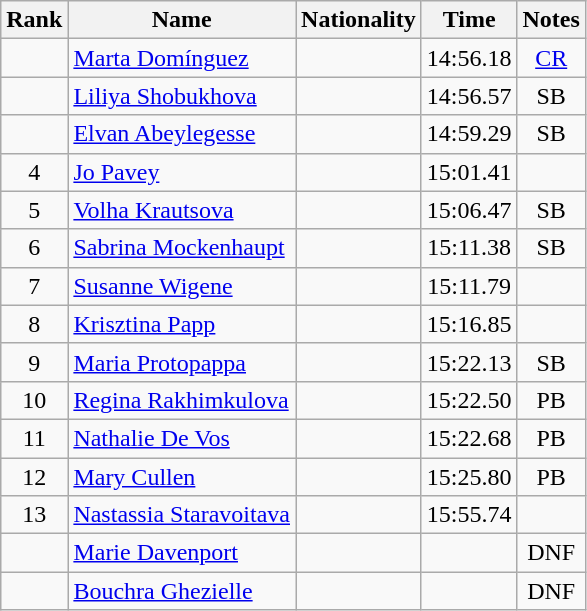<table class="wikitable sortable" style="text-align:center">
<tr>
<th>Rank</th>
<th>Name</th>
<th>Nationality</th>
<th>Time</th>
<th>Notes</th>
</tr>
<tr>
<td></td>
<td align=left><a href='#'>Marta Domínguez</a></td>
<td align=left></td>
<td>14:56.18</td>
<td><a href='#'>CR</a></td>
</tr>
<tr>
<td></td>
<td align=left><a href='#'>Liliya Shobukhova</a></td>
<td align=left></td>
<td>14:56.57</td>
<td>SB</td>
</tr>
<tr>
<td></td>
<td align=left><a href='#'>Elvan Abeylegesse</a></td>
<td align=left></td>
<td>14:59.29</td>
<td>SB</td>
</tr>
<tr>
<td>4</td>
<td align=left><a href='#'>Jo Pavey</a></td>
<td align=left></td>
<td>15:01.41</td>
<td></td>
</tr>
<tr>
<td>5</td>
<td align=left><a href='#'>Volha Krautsova</a></td>
<td align=left></td>
<td>15:06.47</td>
<td>SB</td>
</tr>
<tr>
<td>6</td>
<td align=left><a href='#'>Sabrina Mockenhaupt</a></td>
<td align=left></td>
<td>15:11.38</td>
<td>SB</td>
</tr>
<tr>
<td>7</td>
<td align=left><a href='#'>Susanne Wigene</a></td>
<td align=left></td>
<td>15:11.79</td>
<td></td>
</tr>
<tr>
<td>8</td>
<td align=left><a href='#'>Krisztina Papp</a></td>
<td align=left></td>
<td>15:16.85</td>
<td></td>
</tr>
<tr>
<td>9</td>
<td align=left><a href='#'>Maria Protopappa</a></td>
<td align=left></td>
<td>15:22.13</td>
<td>SB</td>
</tr>
<tr>
<td>10</td>
<td align=left><a href='#'>Regina Rakhimkulova</a></td>
<td align=left></td>
<td>15:22.50</td>
<td>PB</td>
</tr>
<tr>
<td>11</td>
<td align=left><a href='#'>Nathalie De Vos</a></td>
<td align=left></td>
<td>15:22.68</td>
<td>PB</td>
</tr>
<tr>
<td>12</td>
<td align=left><a href='#'>Mary Cullen</a></td>
<td align=left></td>
<td>15:25.80</td>
<td>PB</td>
</tr>
<tr>
<td>13</td>
<td align=left><a href='#'>Nastassia Staravoitava</a></td>
<td align=left></td>
<td>15:55.74</td>
<td></td>
</tr>
<tr>
<td></td>
<td align=left><a href='#'>Marie Davenport</a></td>
<td align=left></td>
<td></td>
<td>DNF</td>
</tr>
<tr>
<td></td>
<td align=left><a href='#'>Bouchra Ghezielle</a></td>
<td align=left></td>
<td></td>
<td>DNF</td>
</tr>
</table>
